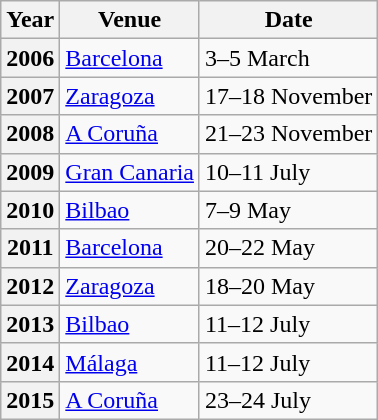<table class="wikitable floatright">
<tr>
<th>Year</th>
<th>Venue</th>
<th>Date</th>
</tr>
<tr>
<th>2006</th>
<td><a href='#'>Barcelona</a></td>
<td>3–5 March</td>
</tr>
<tr>
<th>2007</th>
<td><a href='#'>Zaragoza</a></td>
<td>17–18 November</td>
</tr>
<tr>
<th>2008</th>
<td><a href='#'>A Coruña</a></td>
<td>21–23 November</td>
</tr>
<tr>
<th>2009</th>
<td><a href='#'>Gran Canaria</a></td>
<td>10–11 July</td>
</tr>
<tr>
<th>2010</th>
<td><a href='#'>Bilbao</a></td>
<td>7–9 May</td>
</tr>
<tr>
<th>2011</th>
<td><a href='#'>Barcelona</a></td>
<td>20–22 May</td>
</tr>
<tr>
<th>2012</th>
<td><a href='#'>Zaragoza</a></td>
<td>18–20 May</td>
</tr>
<tr>
<th>2013</th>
<td><a href='#'>Bilbao</a></td>
<td>11–12 July</td>
</tr>
<tr>
<th>2014</th>
<td><a href='#'>Málaga</a></td>
<td>11–12 July</td>
</tr>
<tr>
<th>2015</th>
<td><a href='#'>A Coruña</a></td>
<td>23–24 July</td>
</tr>
</table>
